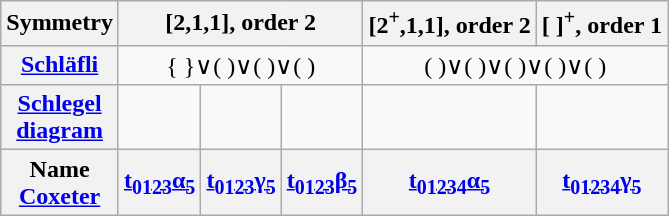<table class=wikitable>
<tr>
<th>Symmetry</th>
<th colspan=3>[2,1,1], order 2</th>
<th>[2<sup>+</sup>,1,1], order 2</th>
<th>[ ]<sup>+</sup>, order 1</th>
</tr>
<tr align=center>
<th><a href='#'>Schläfli</a></th>
<td colspan=3>{ }∨( )∨( )∨( )</td>
<td colspan=2>( )∨( )∨( )∨( )∨( )</td>
</tr>
<tr>
<th><a href='#'>Schlegel<br>diagram</a></th>
<td></td>
<td></td>
<td></td>
<td></td>
<td></td>
</tr>
<tr>
<th>Name<br><a href='#'>Coxeter</a></th>
<th><a href='#'>t<sub>0123</sub>α<sub>5</sub></a><br></th>
<th><a href='#'>t<sub>0123</sub>γ<sub>5</sub></a><br></th>
<th><a href='#'>t<sub>0123</sub>β<sub>5</sub></a><br></th>
<th><a href='#'>t<sub>01234</sub>α<sub>5</sub></a><br></th>
<th><a href='#'>t<sub>01234</sub>γ<sub>5</sub></a><br></th>
</tr>
</table>
